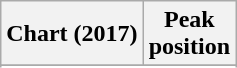<table class="wikitable sortable plainrowheaders" style="text-align:center">
<tr>
<th scope="col">Chart (2017)</th>
<th scope="col">Peak<br>position</th>
</tr>
<tr>
</tr>
<tr>
</tr>
</table>
